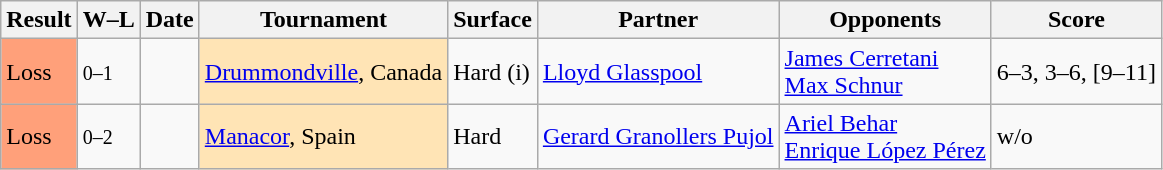<table class="sortable wikitable nowrap">
<tr>
<th>Result</th>
<th class="unsortable">W–L</th>
<th>Date</th>
<th>Tournament</th>
<th>Surface</th>
<th>Partner</th>
<th>Opponents</th>
<th class="unsortable">Score</th>
</tr>
<tr>
<td bgcolor=FFA07A>Loss</td>
<td><small>0–1</small></td>
<td><a href='#'></a></td>
<td style="background:moccasin;"><a href='#'>Drummondville</a>, Canada</td>
<td>Hard (i)</td>
<td> <a href='#'>Lloyd Glasspool</a></td>
<td> <a href='#'>James Cerretani</a><br> <a href='#'>Max Schnur</a></td>
<td>6–3, 3–6, [9–11]</td>
</tr>
<tr>
<td bgcolor=FFA07A>Loss</td>
<td><small>0–2</small></td>
<td><a href='#'></a></td>
<td style="background:moccasin;"><a href='#'>Manacor</a>, Spain</td>
<td>Hard</td>
<td> <a href='#'>Gerard Granollers Pujol</a></td>
<td> <a href='#'>Ariel Behar</a><br> <a href='#'>Enrique López Pérez</a></td>
<td>w/o</td>
</tr>
</table>
